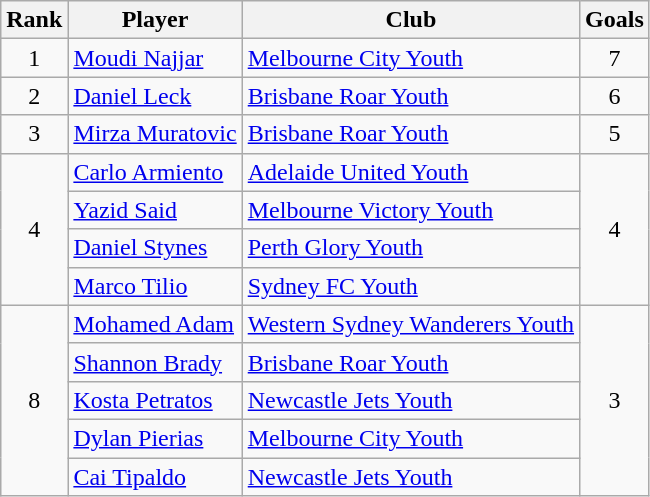<table class="wikitable" style="text-align:center">
<tr>
<th>Rank</th>
<th>Player</th>
<th>Club</th>
<th>Goals</th>
</tr>
<tr>
<td>1</td>
<td align="left"> <a href='#'>Moudi Najjar</a></td>
<td align="left"><a href='#'>Melbourne City Youth</a></td>
<td>7</td>
</tr>
<tr>
<td>2</td>
<td align="left"> <a href='#'>Daniel Leck</a></td>
<td align="left"><a href='#'>Brisbane Roar Youth</a></td>
<td>6</td>
</tr>
<tr>
<td>3</td>
<td align="left"> <a href='#'>Mirza Muratovic</a></td>
<td align="left"><a href='#'>Brisbane Roar Youth</a></td>
<td>5</td>
</tr>
<tr>
<td rowspan=4>4</td>
<td align="left"> <a href='#'>Carlo Armiento</a></td>
<td align="left"><a href='#'>Adelaide United Youth</a></td>
<td rowspan=4>4</td>
</tr>
<tr>
<td align="left"> <a href='#'>Yazid Said</a></td>
<td align="left"><a href='#'>Melbourne Victory Youth</a></td>
</tr>
<tr>
<td align="left"> <a href='#'>Daniel Stynes</a></td>
<td align="left"><a href='#'>Perth Glory Youth</a></td>
</tr>
<tr>
<td align="left"> <a href='#'>Marco Tilio</a></td>
<td align="left"><a href='#'>Sydney FC Youth</a></td>
</tr>
<tr>
<td rowspan=5>8</td>
<td align="left"> <a href='#'>Mohamed Adam</a></td>
<td align="left"><a href='#'>Western Sydney Wanderers Youth</a></td>
<td rowspan=5>3</td>
</tr>
<tr>
<td align="left"> <a href='#'>Shannon Brady</a></td>
<td align="left"><a href='#'>Brisbane Roar Youth</a></td>
</tr>
<tr>
<td align="left"> <a href='#'>Kosta Petratos</a></td>
<td align="left"><a href='#'>Newcastle Jets Youth</a></td>
</tr>
<tr>
<td align="left"> <a href='#'>Dylan Pierias</a></td>
<td align="left"><a href='#'>Melbourne City Youth</a></td>
</tr>
<tr>
<td align="left"> <a href='#'>Cai Tipaldo</a></td>
<td align="left"><a href='#'>Newcastle Jets Youth</a></td>
</tr>
</table>
